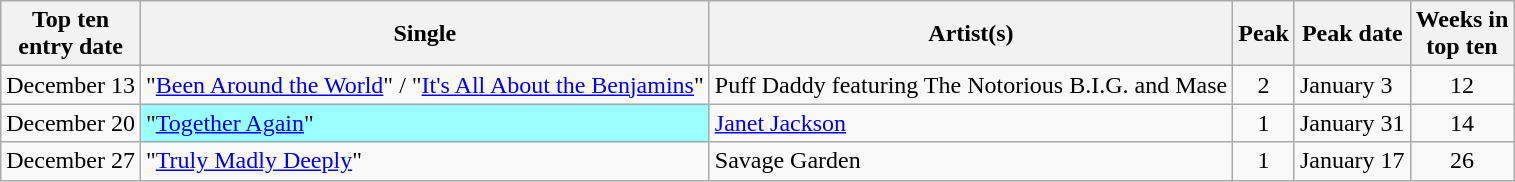<table class="wikitable sortable">
<tr>
<th>Top ten<br>entry date</th>
<th>Single</th>
<th>Artist(s)</th>
<th data-sort-type="number">Peak</th>
<th>Peak date</th>
<th data-sort-type="number">Weeks in<br>top ten</th>
</tr>
<tr>
<td>December 13</td>
<td>"<a href='#'>Been Around the World</a>" / "<a href='#'>It's All About the Benjamins</a>"</td>
<td>Puff Daddy featuring The Notorious B.I.G. and Mase</td>
<td align=center>2</td>
<td>January 3</td>
<td align=center>12</td>
</tr>
<tr>
<td>December 20</td>
<td bgcolor = #99FFFF>"<a href='#'>Together Again</a>" </td>
<td><a href='#'>Janet Jackson</a></td>
<td align=center>1</td>
<td>January 31</td>
<td align=center>14</td>
</tr>
<tr>
<td>December 27</td>
<td>"<a href='#'>Truly Madly Deeply</a>"</td>
<td>Savage Garden</td>
<td align=center>1</td>
<td>January 17</td>
<td align=center>26</td>
</tr>
</table>
